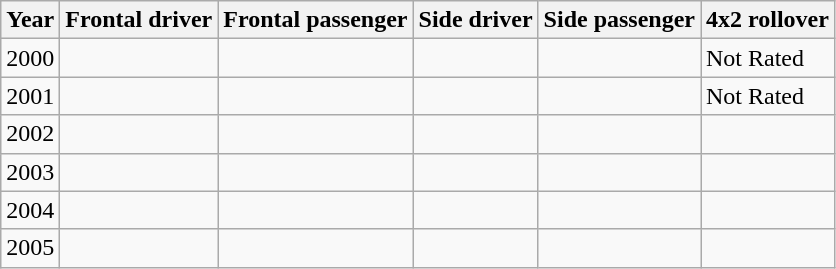<table class="wikitable">
<tr>
<th>Year</th>
<th>Frontal driver</th>
<th>Frontal passenger</th>
<th>Side driver</th>
<th>Side passenger</th>
<th>4x2 rollover</th>
</tr>
<tr>
<td>2000</td>
<td></td>
<td></td>
<td></td>
<td></td>
<td>Not Rated</td>
</tr>
<tr>
<td>2001</td>
<td></td>
<td></td>
<td></td>
<td></td>
<td>Not Rated</td>
</tr>
<tr>
<td>2002</td>
<td></td>
<td></td>
<td></td>
<td></td>
<td></td>
</tr>
<tr>
<td>2003</td>
<td></td>
<td></td>
<td></td>
<td></td>
<td></td>
</tr>
<tr>
<td>2004</td>
<td></td>
<td></td>
<td></td>
<td></td>
<td></td>
</tr>
<tr>
<td>2005</td>
<td></td>
<td></td>
<td></td>
<td></td>
<td></td>
</tr>
</table>
